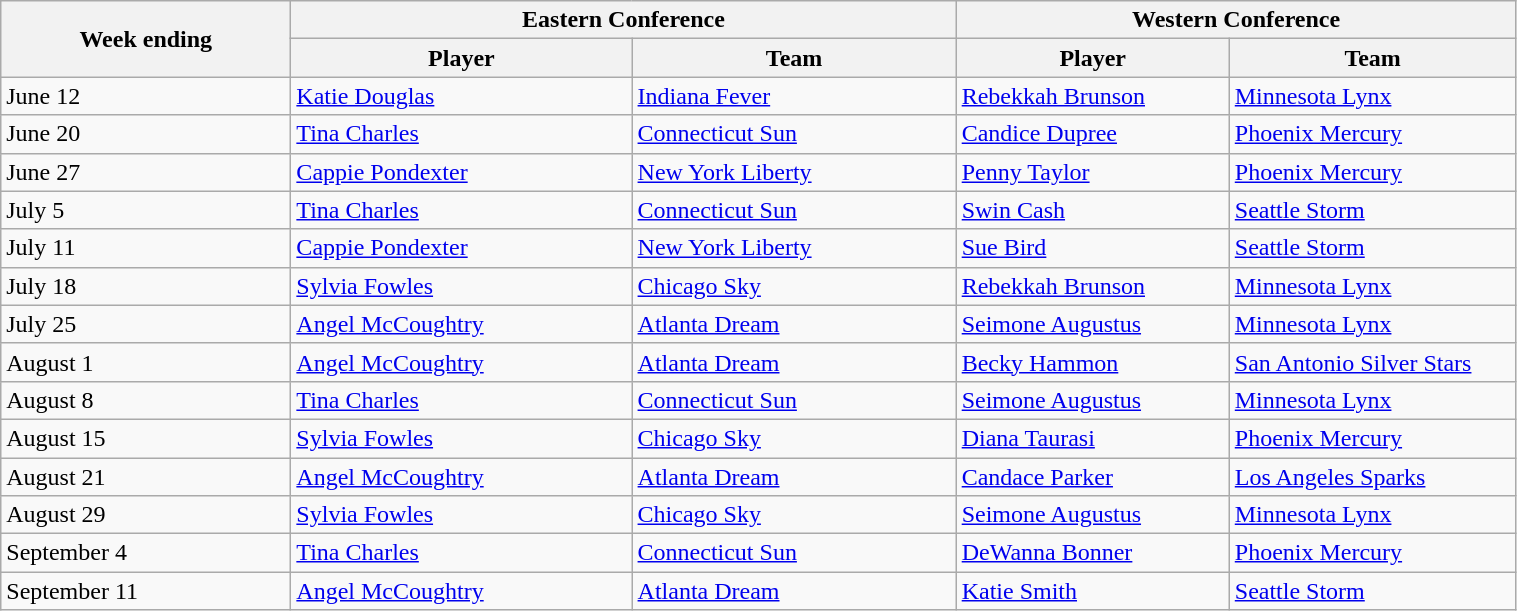<table class="wikitable" style="width: 80%">
<tr>
<th rowspan=2 width=60>Week ending</th>
<th colspan=2 width=120>Eastern Conference</th>
<th colspan=2 width=120>Western Conference</th>
</tr>
<tr>
<th width=60>Player</th>
<th width=60>Team</th>
<th width=60>Player</th>
<th width=60>Team</th>
</tr>
<tr>
<td>June 12</td>
<td><a href='#'>Katie Douglas</a></td>
<td><a href='#'>Indiana Fever</a></td>
<td><a href='#'>Rebekkah Brunson</a></td>
<td><a href='#'>Minnesota Lynx</a></td>
</tr>
<tr>
<td>June 20</td>
<td><a href='#'>Tina Charles</a></td>
<td><a href='#'>Connecticut Sun</a></td>
<td><a href='#'>Candice Dupree</a></td>
<td><a href='#'>Phoenix Mercury</a></td>
</tr>
<tr>
<td>June 27</td>
<td><a href='#'>Cappie Pondexter</a></td>
<td><a href='#'>New York Liberty</a></td>
<td><a href='#'>Penny Taylor</a></td>
<td><a href='#'>Phoenix Mercury</a></td>
</tr>
<tr>
<td>July 5</td>
<td><a href='#'>Tina Charles</a></td>
<td><a href='#'>Connecticut Sun</a></td>
<td><a href='#'>Swin Cash</a></td>
<td><a href='#'>Seattle Storm</a></td>
</tr>
<tr>
<td>July 11</td>
<td><a href='#'>Cappie Pondexter</a></td>
<td><a href='#'>New York Liberty</a></td>
<td><a href='#'>Sue Bird</a></td>
<td><a href='#'>Seattle Storm</a></td>
</tr>
<tr>
<td>July 18</td>
<td><a href='#'>Sylvia Fowles</a></td>
<td><a href='#'>Chicago Sky</a></td>
<td><a href='#'>Rebekkah Brunson</a></td>
<td><a href='#'>Minnesota Lynx</a></td>
</tr>
<tr>
<td>July 25</td>
<td><a href='#'>Angel McCoughtry</a></td>
<td><a href='#'>Atlanta Dream</a></td>
<td><a href='#'>Seimone Augustus</a></td>
<td><a href='#'>Minnesota Lynx</a></td>
</tr>
<tr>
<td>August 1</td>
<td><a href='#'>Angel McCoughtry</a></td>
<td><a href='#'>Atlanta Dream</a></td>
<td><a href='#'>Becky Hammon</a></td>
<td><a href='#'>San Antonio Silver Stars</a></td>
</tr>
<tr>
<td>August 8</td>
<td><a href='#'>Tina Charles</a></td>
<td><a href='#'>Connecticut Sun</a></td>
<td><a href='#'>Seimone Augustus</a></td>
<td><a href='#'>Minnesota Lynx</a></td>
</tr>
<tr>
<td>August 15</td>
<td><a href='#'>Sylvia Fowles</a></td>
<td><a href='#'>Chicago Sky</a></td>
<td><a href='#'>Diana Taurasi</a></td>
<td><a href='#'>Phoenix Mercury</a></td>
</tr>
<tr>
<td>August 21</td>
<td><a href='#'>Angel McCoughtry</a></td>
<td><a href='#'>Atlanta Dream</a></td>
<td><a href='#'>Candace Parker</a></td>
<td><a href='#'>Los Angeles Sparks</a></td>
</tr>
<tr>
<td>August 29</td>
<td><a href='#'>Sylvia Fowles</a></td>
<td><a href='#'>Chicago Sky</a></td>
<td><a href='#'>Seimone Augustus</a></td>
<td><a href='#'>Minnesota Lynx</a></td>
</tr>
<tr>
<td>September 4</td>
<td><a href='#'>Tina Charles</a></td>
<td><a href='#'>Connecticut Sun</a></td>
<td><a href='#'>DeWanna Bonner</a></td>
<td><a href='#'>Phoenix Mercury</a></td>
</tr>
<tr>
<td>September 11</td>
<td><a href='#'>Angel McCoughtry</a></td>
<td><a href='#'>Atlanta Dream</a></td>
<td><a href='#'>Katie Smith</a></td>
<td><a href='#'>Seattle Storm</a></td>
</tr>
</table>
